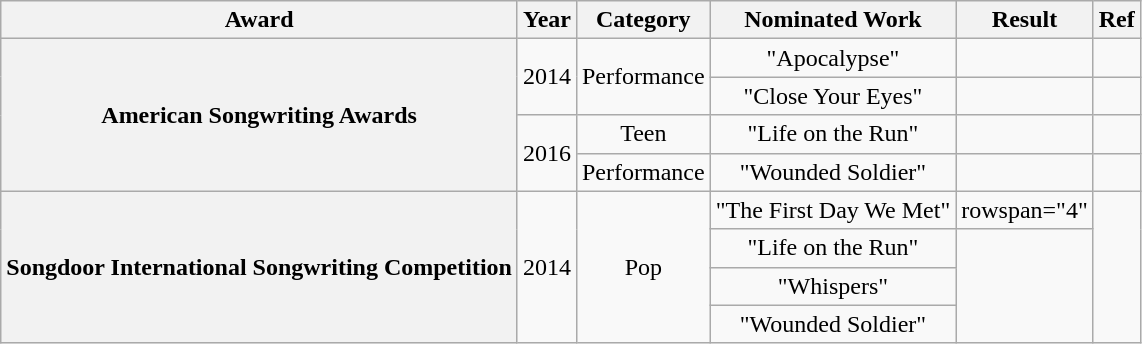<table class="wikitable plainrowheaders" style="text-align:center;">
<tr>
<th scope="col">Award</th>
<th scope="col">Year</th>
<th scope="col">Category</th>
<th scope="col">Nominated Work</th>
<th scope="col">Result</th>
<th scope="col">Ref</th>
</tr>
<tr>
<th scope="col" rowspan="4">American Songwriting Awards</th>
<td rowspan="2">2014</td>
<td rowspan="2">Performance</td>
<td>"Apocalypse"</td>
<td></td>
<td></td>
</tr>
<tr>
<td>"Close Your Eyes"</td>
<td></td>
<td></td>
</tr>
<tr>
<td rowspan="2">2016</td>
<td>Teen</td>
<td>"Life on the Run"</td>
<td></td>
<td></td>
</tr>
<tr>
<td>Performance</td>
<td>"Wounded Soldier"</td>
<td></td>
<td></td>
</tr>
<tr>
<th scope="col" rowspan="4">Songdoor International Songwriting Competition</th>
<td rowspan="4">2014</td>
<td rowspan="4">Pop</td>
<td>"The First Day We Met"</td>
<td>rowspan="4" </td>
<td rowspan="4"></td>
</tr>
<tr>
<td>"Life on the Run"</td>
</tr>
<tr>
<td>"Whispers"</td>
</tr>
<tr>
<td>"Wounded Soldier"</td>
</tr>
</table>
